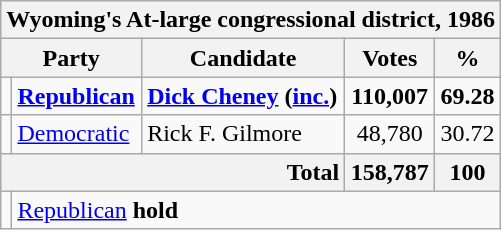<table class=wikitable>
<tr>
<th colspan = 6>Wyoming's At-large congressional district, 1986</th>
</tr>
<tr>
<th colspan=2>Party</th>
<th>Candidate</th>
<th>Votes</th>
<th>%</th>
</tr>
<tr>
<td></td>
<td><strong><a href='#'>Republican</a></strong></td>
<td><strong><a href='#'>Dick Cheney</a> (<a href='#'>inc.</a>)</strong></td>
<td align=center><strong>110,007</strong></td>
<td align=center><strong>69.28</strong></td>
</tr>
<tr>
<td></td>
<td><a href='#'>Democratic</a></td>
<td>Rick F. Gilmore</td>
<td align=center>48,780</td>
<td align=center>30.72</td>
</tr>
<tr>
<th colspan=3; style="text-align:right;">Total</th>
<th align=center>158,787</th>
<th align=center>100</th>
</tr>
<tr>
<td></td>
<td colspan=6; style="text-align:left;"><a href='#'>Republican</a> <strong>hold</strong></td>
</tr>
</table>
